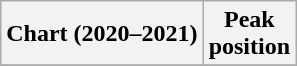<table class="wikitable plainrowheaders" style="text-align:center">
<tr>
<th scope="col">Chart (2020–2021)</th>
<th scope="col">Peak<br>position</th>
</tr>
<tr>
</tr>
</table>
